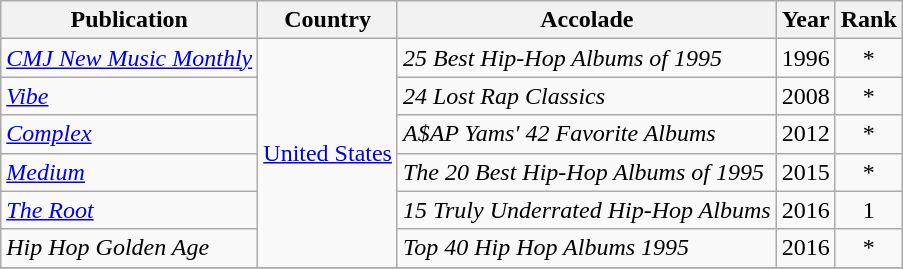<table class="wikitable">
<tr>
<th>Publication</th>
<th>Country</th>
<th>Accolade</th>
<th>Year</th>
<th>Rank</th>
</tr>
<tr>
<td><em><a href='#'>CMJ New Music Monthly</a></em></td>
<td rowspan=6><a href='#'>United States</a></td>
<td><em>25 Best Hip-Hop Albums of 1995</em></td>
<td>1996</td>
<td style="text-align:center;">*</td>
</tr>
<tr>
<td><em><a href='#'>Vibe</a></em></td>
<td><em>24 Lost Rap Classics</em></td>
<td>2008</td>
<td style="text-align:center;">*</td>
</tr>
<tr>
<td><em><a href='#'>Complex</a></em></td>
<td><em>A$AP Yams' 42 Favorite Albums</em></td>
<td>2012</td>
<td style="text-align:center;">*</td>
</tr>
<tr>
<td><em><a href='#'>Medium</a></em></td>
<td><em>The 20 Best Hip-Hop Albums of 1995</em></td>
<td>2015</td>
<td style="text-align:center;">*</td>
</tr>
<tr>
<td><em><a href='#'>The Root</a></em></td>
<td><em>15 Truly Underrated Hip-Hop Albums</em></td>
<td>2016</td>
<td style="text-align:center;">1</td>
</tr>
<tr>
<td><em>Hip Hop Golden Age</em></td>
<td><em>Top 40 Hip Hop Albums 1995</em></td>
<td>2016</td>
<td style="text-align:center;">*</td>
</tr>
<tr>
</tr>
</table>
